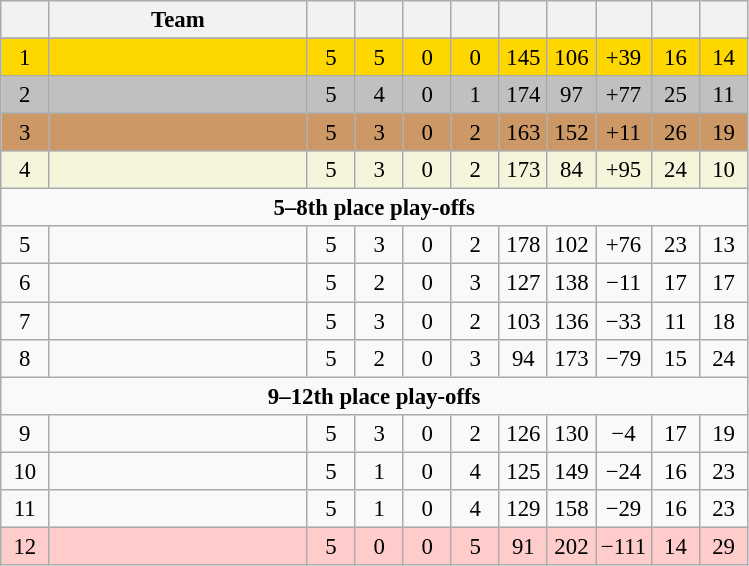<table class="wikitable" style="font-size: 95%; text-align: center;">
<tr>
<th width=25></th>
<th width=165>Team</th>
<th width=25></th>
<th width=25></th>
<th width=25></th>
<th width=25></th>
<th width=25></th>
<th width=25></th>
<th width=30></th>
<th width=25></th>
<th width=25></th>
</tr>
<tr>
</tr>
<tr style="background:gold;">
<td>1</td>
<td style="text-align:left;"></td>
<td>5</td>
<td>5</td>
<td>0</td>
<td>0</td>
<td>145</td>
<td>106</td>
<td>+39</td>
<td>16</td>
<td>14</td>
</tr>
<tr style="background:silver;">
<td>2</td>
<td style="text-align:left;"></td>
<td>5</td>
<td>4</td>
<td>0</td>
<td>1</td>
<td>174</td>
<td>97</td>
<td>+77</td>
<td>25</td>
<td>11</td>
</tr>
<tr style="background:#c96;">
<td>3</td>
<td style="text-align:left;"></td>
<td>5</td>
<td>3</td>
<td>0</td>
<td>2</td>
<td>163</td>
<td>152</td>
<td>+11</td>
<td>26</td>
<td>19</td>
</tr>
<tr style="background:beige;">
<td>4</td>
<td style="text-align:left;"></td>
<td>5</td>
<td>3</td>
<td>0</td>
<td>2</td>
<td>173</td>
<td>84</td>
<td>+95</td>
<td>24</td>
<td>10</td>
</tr>
<tr>
<td colspan="11"><strong>5–8th place play-offs</strong></td>
</tr>
<tr>
<td>5</td>
<td style="text-align:left;"></td>
<td>5</td>
<td>3</td>
<td>0</td>
<td>2</td>
<td>178</td>
<td>102</td>
<td>+76</td>
<td>23</td>
<td>13</td>
</tr>
<tr>
<td>6</td>
<td style="text-align:left;"></td>
<td>5</td>
<td>2</td>
<td>0</td>
<td>3</td>
<td>127</td>
<td>138</td>
<td>−11</td>
<td>17</td>
<td>17</td>
</tr>
<tr>
<td>7</td>
<td style="text-align:left;"></td>
<td>5</td>
<td>3</td>
<td>0</td>
<td>2</td>
<td>103</td>
<td>136</td>
<td>−33</td>
<td>11</td>
<td>18</td>
</tr>
<tr>
<td>8</td>
<td style="text-align:left;"></td>
<td>5</td>
<td>2</td>
<td>0</td>
<td>3</td>
<td>94</td>
<td>173</td>
<td>−79</td>
<td>15</td>
<td>24</td>
</tr>
<tr>
<td colspan="11"><strong>9–12th place play-offs</strong></td>
</tr>
<tr>
<td>9</td>
<td style="text-align:left;"></td>
<td>5</td>
<td>3</td>
<td>0</td>
<td>2</td>
<td>126</td>
<td>130</td>
<td>−4</td>
<td>17</td>
<td>19</td>
</tr>
<tr>
<td>10</td>
<td style="text-align:left;"></td>
<td>5</td>
<td>1</td>
<td>0</td>
<td>4</td>
<td>125</td>
<td>149</td>
<td>−24</td>
<td>16</td>
<td>23</td>
</tr>
<tr>
<td>11</td>
<td style="text-align:left;"></td>
<td>5</td>
<td>1</td>
<td>0</td>
<td>4</td>
<td>129</td>
<td>158</td>
<td>−29</td>
<td>16</td>
<td>23</td>
</tr>
<tr style="background:#fcc;">
<td>12</td>
<td style="text-align:left;"></td>
<td>5</td>
<td>0</td>
<td>0</td>
<td>5</td>
<td>91</td>
<td>202</td>
<td>−111</td>
<td>14</td>
<td>29</td>
</tr>
</table>
